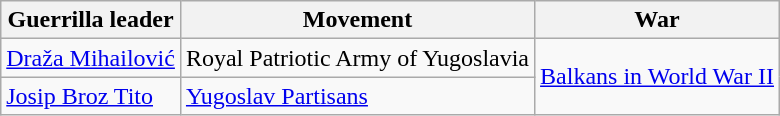<table class="wikitable">
<tr>
<th>Guerrilla leader</th>
<th>Movement</th>
<th>War</th>
</tr>
<tr>
<td><a href='#'>Draža Mihailović</a></td>
<td>Royal Patriotic Army of Yugoslavia</td>
<td rowspan="2"><a href='#'>Balkans in World War II</a></td>
</tr>
<tr>
<td><a href='#'>Josip Broz Tito</a></td>
<td><a href='#'>Yugoslav Partisans</a></td>
</tr>
</table>
